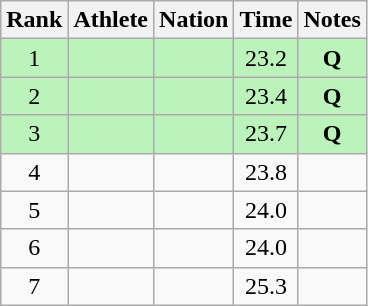<table class="wikitable sortable" style="text-align:center">
<tr>
<th>Rank</th>
<th>Athlete</th>
<th>Nation</th>
<th>Time</th>
<th>Notes</th>
</tr>
<tr bgcolor=#bbf3bb>
<td>1</td>
<td align=left></td>
<td align=left></td>
<td>23.2</td>
<td><strong>Q</strong></td>
</tr>
<tr bgcolor=#bbf3bb>
<td>2</td>
<td align=left></td>
<td align=left></td>
<td>23.4</td>
<td><strong>Q</strong></td>
</tr>
<tr bgcolor=#bbf3bb>
<td>3</td>
<td align=left></td>
<td align=left></td>
<td>23.7</td>
<td><strong>Q</strong></td>
</tr>
<tr>
<td>4</td>
<td align=left></td>
<td align=left></td>
<td>23.8</td>
<td></td>
</tr>
<tr>
<td>5</td>
<td align=left></td>
<td align=left></td>
<td>24.0</td>
<td></td>
</tr>
<tr>
<td>6</td>
<td align=left></td>
<td align=left></td>
<td>24.0</td>
<td></td>
</tr>
<tr>
<td>7</td>
<td align=left></td>
<td align=left></td>
<td>25.3</td>
<td></td>
</tr>
</table>
